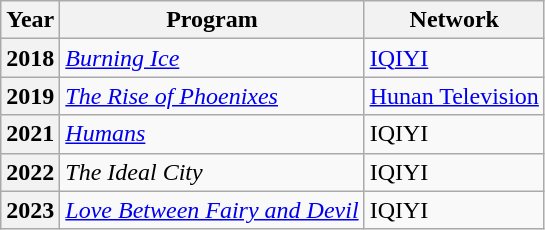<table class="wikitable plainrowheaders">
<tr>
<th>Year</th>
<th>Program</th>
<th>Network</th>
</tr>
<tr>
<th scope="row">2018</th>
<td><em><a href='#'>Burning Ice</a></em></td>
<td><a href='#'>IQIYI</a></td>
</tr>
<tr>
<th scope="row">2019</th>
<td><em><a href='#'>The Rise of Phoenixes</a></em></td>
<td><a href='#'>Hunan Television</a></td>
</tr>
<tr>
<th scope="row">2021</th>
<td><em><a href='#'>Humans</a></em></td>
<td>IQIYI</td>
</tr>
<tr>
<th scope="row">2022</th>
<td><em>The Ideal City</em></td>
<td>IQIYI</td>
</tr>
<tr>
<th scope="row">2023</th>
<td><em><a href='#'>Love Between Fairy and Devil</a></em></td>
<td>IQIYI</td>
</tr>
</table>
